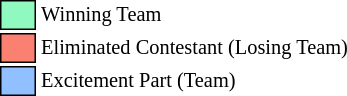<table class="toccolours" style="font-size: 85%; white-space: nowrap">
<tr>
<td style="background:#90F9C0; border: 1px solid black;">      </td>
<td>Winning Team</td>
</tr>
<tr>
<td style="background:salmon; border: 1px solid black;">      </td>
<td>Eliminated Contestant (Losing Team)</td>
</tr>
<tr>
<td style="background:#90C0FF; border: 1px solid black;">      </td>
<td>Excitement Part (Team)</td>
</tr>
</table>
